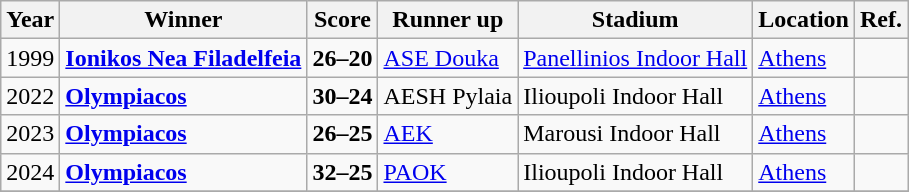<table class=wikitable>
<tr>
<th>Year</th>
<th>Winner</th>
<th>Score</th>
<th>Runner up</th>
<th>Stadium</th>
<th>Location</th>
<th>Ref.</th>
</tr>
<tr>
<td>1999</td>
<td><strong><a href='#'>Ionikos Nea Filadelfeia</a></strong></td>
<td style="text-align:center"><strong>26–20</strong></td>
<td><a href='#'>ASE Douka</a></td>
<td><a href='#'>Panellinios Indoor Hall</a></td>
<td><a href='#'>Athens</a></td>
<td></td>
</tr>
<tr>
<td>2022</td>
<td><strong><a href='#'>Olympiacos</a></strong></td>
<td style="text-align:center"><strong>30–24</strong></td>
<td>AESH Pylaia</td>
<td>Ilioupoli Indoor Hall</td>
<td><a href='#'>Athens</a></td>
<td></td>
</tr>
<tr>
<td>2023</td>
<td><strong><a href='#'>Olympiacos</a></strong></td>
<td style="text-align:center"><strong>26–25</strong></td>
<td><a href='#'>AEK</a></td>
<td>Marousi Indoor Hall</td>
<td><a href='#'>Athens</a></td>
<td></td>
</tr>
<tr>
<td>2024</td>
<td><strong><a href='#'>Olympiacos</a></strong></td>
<td style="text-align:center"><strong>32–25</strong></td>
<td><a href='#'>PAOK</a></td>
<td>Ilioupoli Indoor Hall</td>
<td><a href='#'>Athens</a></td>
<td></td>
</tr>
<tr>
</tr>
</table>
